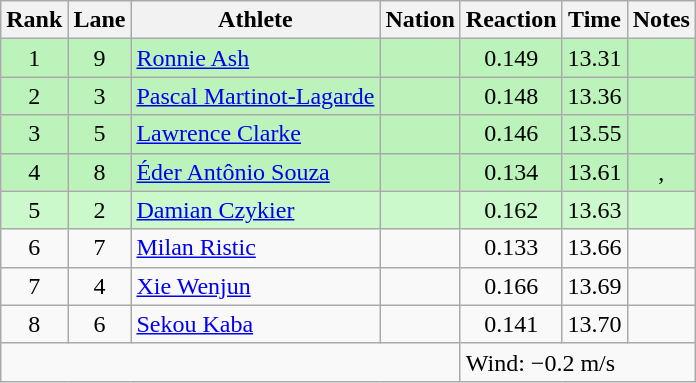<table class="wikitable sortable" style="text-align:center">
<tr>
<th>Rank</th>
<th>Lane</th>
<th>Athlete</th>
<th>Nation</th>
<th>Reaction</th>
<th>Time</th>
<th>Notes</th>
</tr>
<tr style="background:#bbf3bb;">
<td>1</td>
<td>9</td>
<td align=left><a href='#'>Ronnie Ash</a></td>
<td align=left></td>
<td>0.149</td>
<td>13.31</td>
<td></td>
</tr>
<tr style="background:#bbf3bb;">
<td>2</td>
<td>3</td>
<td align=left><a href='#'>Pascal Martinot-Lagarde</a></td>
<td align=left></td>
<td>0.148</td>
<td>13.36</td>
<td></td>
</tr>
<tr style="background:#bbf3bb;">
<td>3</td>
<td>5</td>
<td align=left><a href='#'>Lawrence Clarke</a></td>
<td align=left></td>
<td>0.146</td>
<td>13.55</td>
<td></td>
</tr>
<tr style="background:#bbf3bb;">
<td>4</td>
<td>8</td>
<td align=left><a href='#'>Éder Antônio Souza</a></td>
<td align=left></td>
<td>0.134</td>
<td>13.61</td>
<td>, </td>
</tr>
<tr style="background:#ccf9cc;">
<td>5</td>
<td>2</td>
<td align=left><a href='#'>Damian Czykier</a></td>
<td align=left></td>
<td>0.162</td>
<td>13.63</td>
<td></td>
</tr>
<tr>
<td>6</td>
<td>7</td>
<td align=left><a href='#'>Milan Ristic</a></td>
<td align=left></td>
<td>0.133</td>
<td>13.66</td>
<td></td>
</tr>
<tr>
<td>7</td>
<td>4</td>
<td align=left><a href='#'>Xie Wenjun</a></td>
<td align=left></td>
<td>0.166</td>
<td>13.69</td>
<td></td>
</tr>
<tr>
<td>8</td>
<td>6</td>
<td align=left><a href='#'>Sekou Kaba</a></td>
<td align=left></td>
<td>0.141</td>
<td>13.70</td>
<td></td>
</tr>
<tr class="sortbottom">
<td colspan=4></td>
<td colspan="3" style="text-align:left;">Wind: −0.2 m/s</td>
</tr>
</table>
